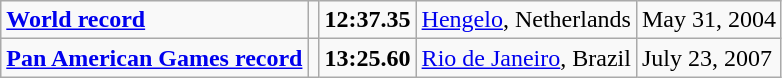<table class="wikitable">
<tr>
<td><strong><a href='#'>World record</a></strong></td>
<td></td>
<td><strong>12:37.35</strong></td>
<td><a href='#'>Hengelo</a>, Netherlands</td>
<td>May 31, 2004</td>
</tr>
<tr>
<td><strong><a href='#'>Pan American Games record</a></strong></td>
<td></td>
<td><strong>13:25.60</strong></td>
<td><a href='#'>Rio de Janeiro</a>, Brazil</td>
<td>July 23, 2007</td>
</tr>
</table>
